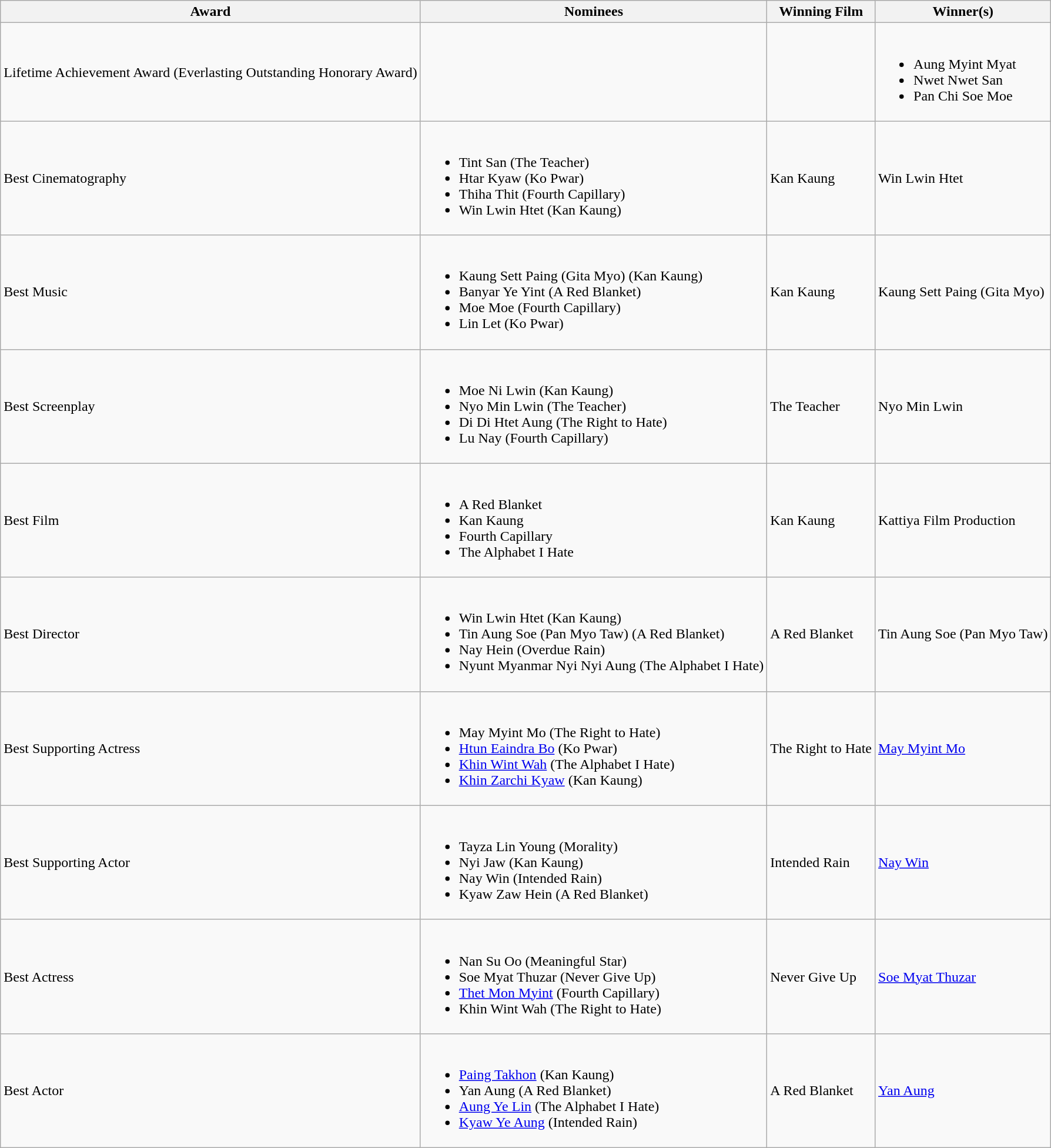<table class="wikitable sortable">
<tr>
<th>Award</th>
<th>Nominees</th>
<th>Winning Film</th>
<th>Winner(s)</th>
</tr>
<tr>
<td>Lifetime Achievement Award (Everlasting Outstanding Honorary Award)</td>
<td></td>
<td></td>
<td><br><ul><li>Aung Myint Myat</li><li>Nwet Nwet San</li><li>Pan Chi Soe Moe</li></ul></td>
</tr>
<tr>
<td>Best Cinematography</td>
<td><br><ul><li>Tint San (The Teacher)</li><li>Htar Kyaw (Ko Pwar)</li><li>Thiha Thit (Fourth Capillary)</li><li>Win Lwin Htet (Kan Kaung)</li></ul></td>
<td>Kan Kaung</td>
<td>Win Lwin Htet</td>
</tr>
<tr>
<td>Best Music</td>
<td><br><ul><li>Kaung Sett Paing (Gita Myo) (Kan Kaung)</li><li>Banyar Ye Yint (A Red Blanket)</li><li>Moe Moe (Fourth Capillary)</li><li>Lin Let (Ko Pwar)</li></ul></td>
<td>Kan Kaung</td>
<td>Kaung Sett Paing (Gita Myo)</td>
</tr>
<tr>
<td>Best Screenplay</td>
<td><br><ul><li>Moe Ni Lwin (Kan Kaung)</li><li>Nyo Min Lwin (The Teacher)</li><li>Di Di Htet Aung (The Right to Hate)</li><li>Lu Nay (Fourth Capillary)</li></ul></td>
<td>The Teacher</td>
<td>Nyo Min Lwin</td>
</tr>
<tr>
<td>Best Film</td>
<td><br><ul><li>A Red Blanket</li><li>Kan Kaung</li><li>Fourth Capillary</li><li>The Alphabet I Hate</li></ul></td>
<td>Kan Kaung</td>
<td>Kattiya Film Production</td>
</tr>
<tr>
<td>Best Director</td>
<td><br><ul><li>Win Lwin Htet (Kan Kaung)</li><li>Tin Aung Soe (Pan Myo Taw) (A Red Blanket)</li><li>Nay Hein (Overdue Rain)</li><li>Nyunt Myanmar Nyi Nyi Aung (The Alphabet I Hate)</li></ul></td>
<td>A Red Blanket</td>
<td>Tin Aung Soe (Pan Myo Taw)</td>
</tr>
<tr>
<td>Best Supporting Actress</td>
<td><br><ul><li>May Myint Mo (The Right to Hate)</li><li><a href='#'>Htun Eaindra Bo</a> (Ko Pwar)</li><li><a href='#'>Khin Wint Wah</a> (The Alphabet I Hate)</li><li><a href='#'>Khin Zarchi Kyaw</a> (Kan Kaung)</li></ul></td>
<td>The Right to Hate</td>
<td><a href='#'>May Myint Mo</a></td>
</tr>
<tr>
<td>Best Supporting Actor</td>
<td><br><ul><li>Tayza Lin Young (Morality)</li><li>Nyi Jaw (Kan Kaung)</li><li>Nay Win (Intended Rain)</li><li>Kyaw Zaw Hein (A Red Blanket)</li></ul></td>
<td>Intended Rain</td>
<td><a href='#'>Nay Win</a></td>
</tr>
<tr>
<td>Best Actress</td>
<td><br><ul><li>Nan Su Oo (Meaningful Star)</li><li>Soe Myat Thuzar (Never Give Up)</li><li><a href='#'>Thet Mon Myint</a> (Fourth Capillary)</li><li>Khin Wint Wah (The Right to Hate)</li></ul></td>
<td>Never Give Up</td>
<td><a href='#'>Soe Myat Thuzar</a></td>
</tr>
<tr>
<td>Best Actor</td>
<td><br><ul><li><a href='#'>Paing Takhon</a> (Kan Kaung)</li><li>Yan Aung (A Red Blanket)</li><li><a href='#'>Aung Ye Lin</a> (The Alphabet I Hate)</li><li><a href='#'>Kyaw Ye Aung</a> (Intended Rain)</li></ul></td>
<td>A Red Blanket</td>
<td><a href='#'>Yan Aung</a></td>
</tr>
</table>
